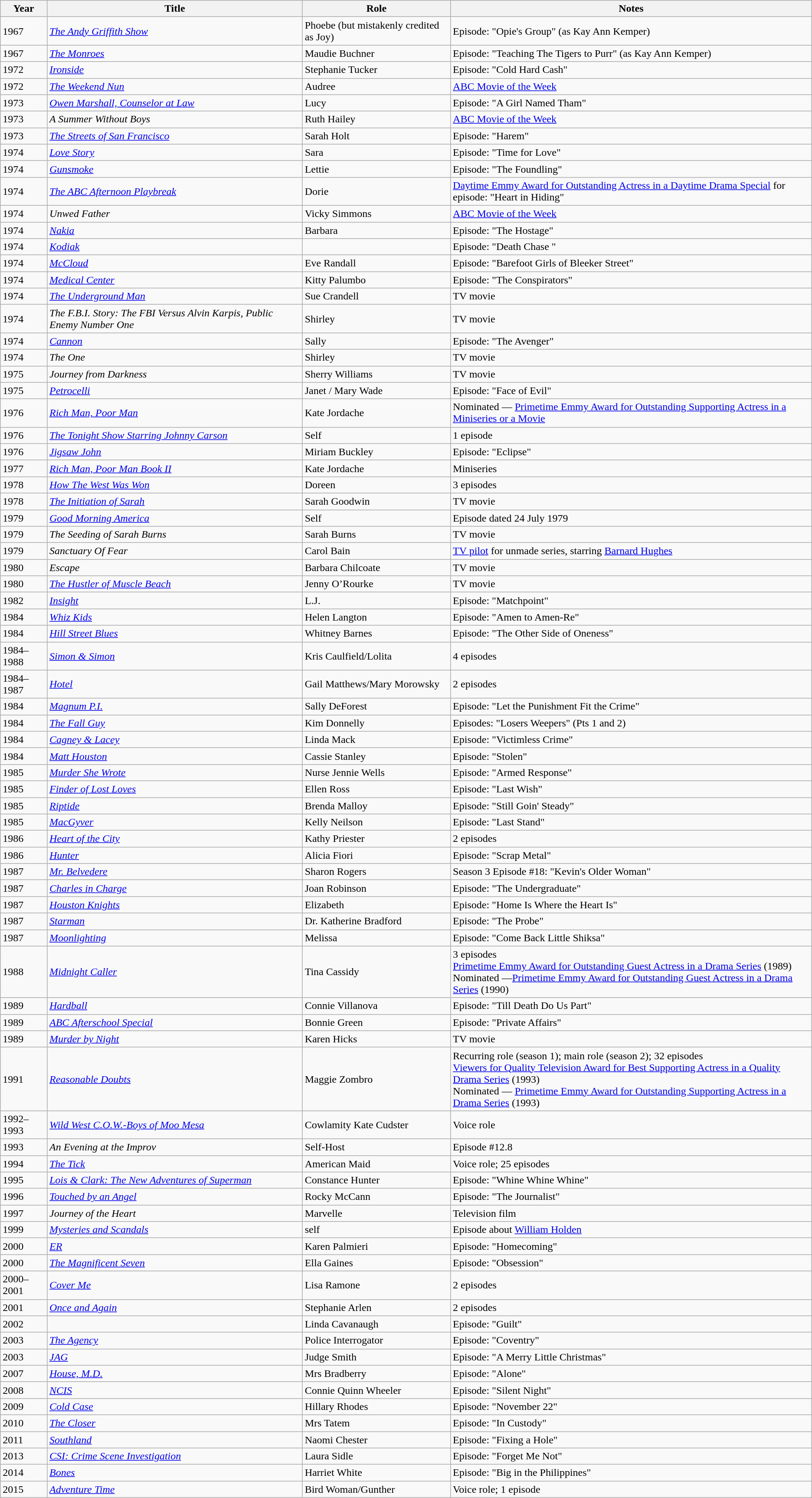<table class="wikitable sortable">
<tr>
<th>Year</th>
<th>Title</th>
<th>Role</th>
<th class="unsortable">Notes</th>
</tr>
<tr>
<td>1967</td>
<td><em><a href='#'>The Andy Griffith Show</a></em></td>
<td>Phoebe (but mistakenly credited as Joy)</td>
<td>Episode: "Opie's Group" (as Kay Ann Kemper)</td>
</tr>
<tr>
<td>1967</td>
<td><em><a href='#'>The Monroes</a></em></td>
<td>Maudie Buchner</td>
<td>Episode: "Teaching The Tigers to Purr" (as Kay Ann Kemper)</td>
</tr>
<tr>
<td>1972</td>
<td><em><a href='#'>Ironside</a></em></td>
<td>Stephanie Tucker</td>
<td>Episode: "Cold Hard Cash"</td>
</tr>
<tr>
<td>1972</td>
<td><em><a href='#'>The Weekend Nun</a></em></td>
<td>Audree</td>
<td><a href='#'>ABC Movie of the Week</a></td>
</tr>
<tr>
<td>1973</td>
<td><em><a href='#'>Owen Marshall, Counselor at Law</a></em></td>
<td>Lucy</td>
<td>Episode: "A Girl Named Tham"</td>
</tr>
<tr>
<td>1973</td>
<td><em>A Summer Without Boys</em></td>
<td>Ruth Hailey</td>
<td><a href='#'>ABC Movie of the Week</a></td>
</tr>
<tr>
<td>1973</td>
<td><em><a href='#'>The Streets of San Francisco</a></em></td>
<td>Sarah Holt</td>
<td>Episode: "Harem"</td>
</tr>
<tr>
<td>1974</td>
<td><em><a href='#'>Love Story</a></em></td>
<td>Sara</td>
<td>Episode: "Time for Love"</td>
</tr>
<tr>
<td>1974</td>
<td><em><a href='#'>Gunsmoke</a></em></td>
<td>Lettie</td>
<td>Episode: "The Foundling"</td>
</tr>
<tr>
<td>1974</td>
<td><em><a href='#'>The ABC Afternoon Playbreak</a></em></td>
<td>Dorie</td>
<td><a href='#'>Daytime Emmy Award for Outstanding Actress in a Daytime Drama Special</a> for episode: "Heart in Hiding"</td>
</tr>
<tr>
<td>1974</td>
<td><em>Unwed Father</em></td>
<td>Vicky Simmons</td>
<td><a href='#'>ABC Movie of the Week</a></td>
</tr>
<tr>
<td>1974</td>
<td><em><a href='#'>Nakia</a></em></td>
<td>Barbara</td>
<td>Episode: "The Hostage"</td>
</tr>
<tr>
<td>1974</td>
<td><em><a href='#'>Kodiak</a></em></td>
<td></td>
<td>Episode: "Death Chase "</td>
</tr>
<tr>
<td>1974</td>
<td><em><a href='#'>McCloud</a></em></td>
<td>Eve Randall</td>
<td>Episode: "Barefoot Girls of Bleeker Street"</td>
</tr>
<tr>
<td>1974</td>
<td><em><a href='#'>Medical Center</a></em></td>
<td>Kitty Palumbo</td>
<td>Episode: "The Conspirators"</td>
</tr>
<tr>
<td>1974</td>
<td><em><a href='#'>The Underground Man</a></em></td>
<td>Sue Crandell</td>
<td>TV movie</td>
</tr>
<tr>
<td>1974</td>
<td><em>The F.B.I. Story: The FBI Versus Alvin Karpis, Public Enemy Number One</em></td>
<td>Shirley</td>
<td>TV movie</td>
</tr>
<tr>
<td>1974</td>
<td><em><a href='#'>Cannon</a></em></td>
<td>Sally</td>
<td>Episode: "The Avenger"</td>
</tr>
<tr>
<td>1974</td>
<td><em>The One</em></td>
<td>Shirley</td>
<td>TV movie</td>
</tr>
<tr>
<td>1975</td>
<td><em>Journey from Darkness</em></td>
<td>Sherry Williams</td>
<td>TV movie</td>
</tr>
<tr>
<td>1975</td>
<td><em><a href='#'>Petrocelli</a></em></td>
<td>Janet / Mary Wade</td>
<td>Episode: "Face of Evil"</td>
</tr>
<tr>
<td>1976</td>
<td><em><a href='#'>Rich Man, Poor Man</a></em></td>
<td>Kate Jordache</td>
<td>Nominated — <a href='#'>Primetime Emmy Award for Outstanding Supporting Actress in a Miniseries or a Movie</a></td>
</tr>
<tr>
<td>1976</td>
<td><em><a href='#'>The Tonight Show Starring Johnny Carson</a></em></td>
<td>Self</td>
<td>1 episode</td>
</tr>
<tr>
<td>1976</td>
<td><em><a href='#'>Jigsaw John</a></em></td>
<td>Miriam Buckley</td>
<td>Episode: "Eclipse"</td>
</tr>
<tr>
<td>1977</td>
<td><em><a href='#'>Rich Man, Poor Man Book II</a></em></td>
<td>Kate Jordache</td>
<td>Miniseries</td>
</tr>
<tr>
<td>1978</td>
<td><em><a href='#'>How The West Was Won</a></em></td>
<td>Doreen</td>
<td>3 episodes</td>
</tr>
<tr>
<td>1978</td>
<td><em><a href='#'>The Initiation of Sarah</a></em></td>
<td>Sarah Goodwin</td>
<td>TV movie</td>
</tr>
<tr>
<td>1979</td>
<td><em><a href='#'>Good Morning America</a></em></td>
<td>Self</td>
<td>Episode dated 24 July 1979</td>
</tr>
<tr>
<td>1979</td>
<td><em>The Seeding of Sarah Burns</em></td>
<td>Sarah Burns</td>
<td>TV movie</td>
</tr>
<tr>
<td>1979</td>
<td><em>Sanctuary Of Fear</em></td>
<td>Carol Bain</td>
<td><a href='#'>TV pilot</a> for unmade series, starring <a href='#'>Barnard Hughes</a></td>
</tr>
<tr>
<td>1980</td>
<td><em>Escape</em></td>
<td>Barbara Chilcoate</td>
<td>TV movie</td>
</tr>
<tr>
<td>1980</td>
<td><em><a href='#'>The Hustler of Muscle Beach</a></em></td>
<td>Jenny O’Rourke</td>
<td>TV movie</td>
</tr>
<tr>
<td>1982</td>
<td><em><a href='#'>Insight</a></em></td>
<td>L.J.</td>
<td>Episode: "Matchpoint"</td>
</tr>
<tr>
<td>1984</td>
<td><em><a href='#'>Whiz Kids</a></em></td>
<td>Helen Langton</td>
<td>Episode: "Amen to Amen-Re"</td>
</tr>
<tr>
<td>1984</td>
<td><em><a href='#'>Hill Street Blues</a></em></td>
<td>Whitney Barnes</td>
<td>Episode: "The Other Side of Oneness"</td>
</tr>
<tr>
<td>1984–1988</td>
<td><em><a href='#'>Simon & Simon</a></em></td>
<td>Kris Caulfield/Lolita</td>
<td>4 episodes</td>
</tr>
<tr>
<td>1984–1987</td>
<td><em><a href='#'>Hotel</a></em></td>
<td>Gail Matthews/Mary Morowsky</td>
<td>2 episodes</td>
</tr>
<tr>
<td>1984</td>
<td><em><a href='#'>Magnum P.I.</a></em></td>
<td>Sally DeForest</td>
<td>Episode: "Let the Punishment Fit the Crime"</td>
</tr>
<tr>
<td>1984</td>
<td><em><a href='#'>The Fall Guy</a></em></td>
<td>Kim Donnelly</td>
<td>Episodes: "Losers Weepers" (Pts 1 and 2)</td>
</tr>
<tr>
<td>1984</td>
<td><em><a href='#'>Cagney & Lacey</a></em></td>
<td>Linda Mack</td>
<td>Episode: "Victimless Crime"</td>
</tr>
<tr>
<td>1984</td>
<td><em><a href='#'>Matt Houston</a></em></td>
<td>Cassie Stanley</td>
<td>Episode: "Stolen"</td>
</tr>
<tr>
<td>1985</td>
<td><em><a href='#'>Murder She Wrote</a></em></td>
<td>Nurse Jennie Wells</td>
<td>Episode: "Armed Response"</td>
</tr>
<tr>
<td>1985</td>
<td><em><a href='#'>Finder of Lost Loves</a></em></td>
<td>Ellen Ross</td>
<td>Episode: "Last Wish"</td>
</tr>
<tr>
<td>1985</td>
<td><em><a href='#'>Riptide</a></em></td>
<td>Brenda Malloy</td>
<td>Episode: "Still Goin' Steady"</td>
</tr>
<tr>
<td>1985</td>
<td><em><a href='#'>MacGyver</a></em></td>
<td>Kelly Neilson</td>
<td>Episode: "Last Stand"</td>
</tr>
<tr>
<td>1986</td>
<td><em><a href='#'>Heart of the City</a></em></td>
<td>Kathy Priester</td>
<td>2 episodes</td>
</tr>
<tr>
<td>1986</td>
<td><em><a href='#'>Hunter</a></em></td>
<td>Alicia Fiori</td>
<td>Episode: "Scrap Metal"</td>
</tr>
<tr>
<td>1987</td>
<td><em><a href='#'>Mr. Belvedere</a></em></td>
<td>Sharon Rogers</td>
<td>Season 3 Episode #18: "Kevin's Older Woman"</td>
</tr>
<tr>
<td>1987</td>
<td><em><a href='#'>Charles in Charge</a></em></td>
<td>Joan Robinson</td>
<td>Episode: "The Undergraduate"</td>
</tr>
<tr>
<td>1987</td>
<td><em><a href='#'>Houston Knights</a></em></td>
<td>Elizabeth</td>
<td>Episode: "Home Is Where the Heart Is"</td>
</tr>
<tr>
<td>1987</td>
<td><em><a href='#'>Starman</a></em></td>
<td>Dr. Katherine Bradford</td>
<td>Episode: "The Probe"</td>
</tr>
<tr>
<td>1987</td>
<td><em><a href='#'>Moonlighting</a></em></td>
<td>Melissa</td>
<td>Episode: "Come Back Little Shiksa"</td>
</tr>
<tr>
<td>1988</td>
<td><em><a href='#'>Midnight Caller</a></em></td>
<td>Tina Cassidy</td>
<td>3 episodes<br><a href='#'>Primetime Emmy Award for Outstanding Guest Actress in a Drama Series</a> (1989)<br>Nominated —<a href='#'>Primetime Emmy Award for Outstanding Guest Actress in a Drama Series</a> (1990)</td>
</tr>
<tr>
<td>1989</td>
<td><em><a href='#'>Hardball</a></em></td>
<td>Connie Villanova</td>
<td>Episode: "Till Death Do Us Part"</td>
</tr>
<tr>
<td>1989</td>
<td><em><a href='#'>ABC Afterschool Special</a></em></td>
<td>Bonnie Green</td>
<td>Episode: "Private Affairs"</td>
</tr>
<tr>
<td>1989</td>
<td><em><a href='#'>Murder by Night</a></em></td>
<td>Karen Hicks</td>
<td>TV movie</td>
</tr>
<tr>
<td>1991</td>
<td><em><a href='#'>Reasonable Doubts</a></em></td>
<td>Maggie Zombro</td>
<td>Recurring role (season 1); main role (season 2); 32 episodes<br><a href='#'>Viewers for Quality Television Award for Best Supporting Actress in a Quality Drama Series</a> (1993)<br>Nominated — <a href='#'>Primetime Emmy Award for Outstanding Supporting Actress in a Drama Series</a> (1993)</td>
</tr>
<tr>
<td>1992–1993</td>
<td><em><a href='#'>Wild West C.O.W.-Boys of Moo Mesa</a></em></td>
<td>Cowlamity Kate Cudster</td>
<td>Voice role</td>
</tr>
<tr>
<td>1993</td>
<td><em>An Evening at the Improv</em></td>
<td>Self-Host</td>
<td>Episode #12.8</td>
</tr>
<tr>
<td>1994</td>
<td><em><a href='#'>The Tick</a></em></td>
<td>American Maid</td>
<td>Voice role; 25 episodes</td>
</tr>
<tr>
<td>1995</td>
<td><em><a href='#'>Lois & Clark: The New Adventures of Superman</a></em></td>
<td>Constance Hunter</td>
<td>Episode: "Whine Whine Whine"</td>
</tr>
<tr>
<td>1996</td>
<td><em><a href='#'>Touched by an Angel</a></em></td>
<td>Rocky McCann</td>
<td>Episode: "The Journalist"</td>
</tr>
<tr>
<td>1997</td>
<td><em>Journey of the Heart </em></td>
<td>Marvelle</td>
<td>Television film</td>
</tr>
<tr>
<td>1999</td>
<td><em><a href='#'>Mysteries and Scandals</a></em></td>
<td>self</td>
<td>Episode about <a href='#'>William Holden</a></td>
</tr>
<tr>
<td>2000</td>
<td><em><a href='#'>ER</a></em></td>
<td>Karen Palmieri</td>
<td>Episode: "Homecoming"</td>
</tr>
<tr>
<td>2000</td>
<td><em><a href='#'>The Magnificent Seven</a></em></td>
<td>Ella Gaines</td>
<td>Episode: "Obsession"</td>
</tr>
<tr>
<td>2000–2001</td>
<td><em><a href='#'>Cover Me</a></em></td>
<td>Lisa Ramone</td>
<td>2 episodes</td>
</tr>
<tr>
<td>2001</td>
<td><em><a href='#'>Once and Again</a></em></td>
<td>Stephanie Arlen</td>
<td>2 episodes</td>
</tr>
<tr>
<td>2002</td>
<td></td>
<td>Linda Cavanaugh</td>
<td>Episode: "Guilt"</td>
</tr>
<tr>
<td>2003</td>
<td><em><a href='#'>The Agency</a></em></td>
<td>Police Interrogator</td>
<td>Episode: "Coventry"</td>
</tr>
<tr>
<td>2003</td>
<td><em><a href='#'>JAG</a></em></td>
<td>Judge Smith</td>
<td>Episode: "A Merry Little Christmas"</td>
</tr>
<tr>
<td>2007</td>
<td><em><a href='#'>House, M.D.</a></em></td>
<td>Mrs Bradberry</td>
<td>Episode: "Alone"</td>
</tr>
<tr>
<td>2008</td>
<td><em><a href='#'>NCIS</a></em></td>
<td>Connie Quinn Wheeler</td>
<td>Episode: "Silent Night"</td>
</tr>
<tr>
<td>2009</td>
<td><em><a href='#'>Cold Case</a></em></td>
<td>Hillary Rhodes</td>
<td>Episode: "November 22"</td>
</tr>
<tr>
<td>2010</td>
<td><em><a href='#'>The Closer</a></em></td>
<td>Mrs Tatem</td>
<td>Episode: "In Custody"</td>
</tr>
<tr>
<td>2011</td>
<td><em><a href='#'>Southland</a></em></td>
<td>Naomi Chester</td>
<td>Episode: "Fixing a Hole"</td>
</tr>
<tr>
<td>2013</td>
<td><em><a href='#'>CSI: Crime Scene Investigation</a></em></td>
<td>Laura Sidle</td>
<td>Episode: "Forget Me Not"</td>
</tr>
<tr>
<td>2014</td>
<td><em><a href='#'>Bones</a></em></td>
<td>Harriet White</td>
<td>Episode: "Big in the Philippines"</td>
</tr>
<tr>
<td>2015</td>
<td><em><a href='#'>Adventure Time</a></em></td>
<td>Bird Woman/Gunther</td>
<td>Voice role; 1 episode</td>
</tr>
</table>
